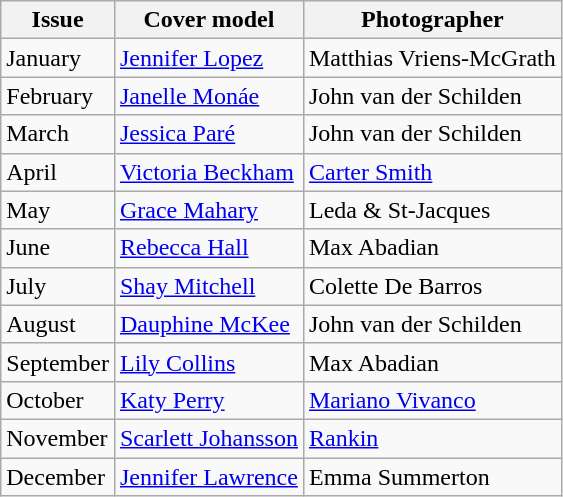<table class="sortable wikitable">
<tr>
<th>Issue</th>
<th>Cover model</th>
<th>Photographer</th>
</tr>
<tr>
<td>January</td>
<td><a href='#'>Jennifer Lopez</a></td>
<td>Matthias Vriens-McGrath</td>
</tr>
<tr>
<td>February</td>
<td><a href='#'>Janelle Monáe</a></td>
<td>John van der Schilden</td>
</tr>
<tr>
<td>March</td>
<td><a href='#'>Jessica Paré</a></td>
<td>John van der Schilden</td>
</tr>
<tr>
<td>April</td>
<td><a href='#'>Victoria Beckham</a></td>
<td><a href='#'>Carter Smith</a></td>
</tr>
<tr>
<td>May</td>
<td><a href='#'>Grace Mahary</a></td>
<td>Leda & St-Jacques</td>
</tr>
<tr>
<td>June</td>
<td><a href='#'>Rebecca Hall</a></td>
<td>Max Abadian</td>
</tr>
<tr>
<td>July</td>
<td><a href='#'>Shay Mitchell</a></td>
<td>Colette De Barros</td>
</tr>
<tr>
<td>August</td>
<td><a href='#'>Dauphine McKee</a></td>
<td>John van der Schilden</td>
</tr>
<tr>
<td>September</td>
<td><a href='#'>Lily Collins</a></td>
<td>Max Abadian</td>
</tr>
<tr>
<td>October</td>
<td><a href='#'>Katy Perry</a></td>
<td><a href='#'>Mariano Vivanco</a></td>
</tr>
<tr>
<td>November</td>
<td><a href='#'>Scarlett Johansson</a></td>
<td><a href='#'>Rankin</a></td>
</tr>
<tr>
<td>December</td>
<td><a href='#'>Jennifer Lawrence</a></td>
<td>Emma Summerton</td>
</tr>
</table>
